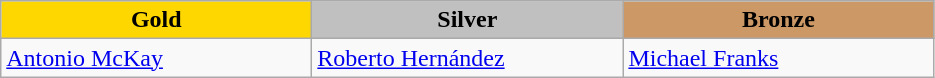<table class="wikitable" style="text-align:left">
<tr align="center">
<td width=200 bgcolor=gold><strong>Gold</strong></td>
<td width=200 bgcolor=silver><strong>Silver</strong></td>
<td width=200 bgcolor=CC9966><strong>Bronze</strong></td>
</tr>
<tr>
<td><a href='#'>Antonio McKay</a><br><em></em></td>
<td><a href='#'>Roberto Hernández</a><br><em></em></td>
<td><a href='#'>Michael Franks</a><br><em></em></td>
</tr>
</table>
